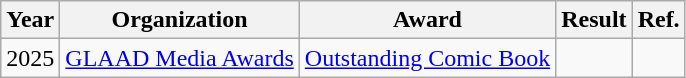<table class="wikitable plainrowheaders" style="text-align:center;">
<tr>
<th scope="col">Year</th>
<th scope="col">Organization</th>
<th scope="col">Award</th>
<th scope="col">Result</th>
<th scope="col">Ref.</th>
</tr>
<tr>
<td>2025</td>
<td><a href='#'>GLAAD Media Awards</a></td>
<td><a href='#'>Outstanding Comic Book</a></td>
<td></td>
<td></td>
</tr>
</table>
